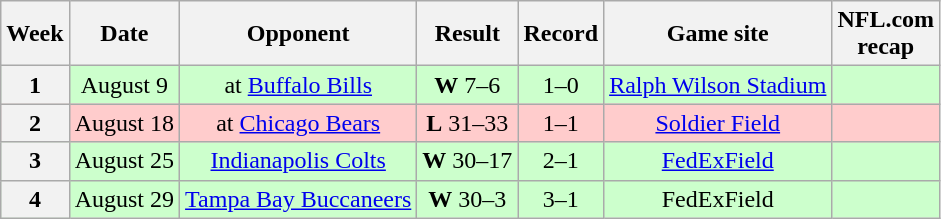<table class="wikitable" style="align=center">
<tr>
<th>Week</th>
<th>Date</th>
<th>Opponent</th>
<th>Result</th>
<th>Record</th>
<th>Game site</th>
<th>NFL.com<br>recap</th>
</tr>
<tr style="background:#cfc; text-align:center;">
<th>1</th>
<td>August 9</td>
<td>at <a href='#'>Buffalo Bills</a></td>
<td><strong>W</strong> 7–6</td>
<td>1–0</td>
<td><a href='#'>Ralph Wilson Stadium</a></td>
<td></td>
</tr>
<tr style="background:#fcc; text-align:center;">
<th>2</th>
<td>August 18</td>
<td>at <a href='#'>Chicago Bears</a></td>
<td><strong>L</strong> 31–33</td>
<td>1–1</td>
<td><a href='#'>Soldier Field</a></td>
<td></td>
</tr>
<tr style="background:#cfc; text-align:center;">
<th>3</th>
<td>August 25</td>
<td><a href='#'>Indianapolis Colts</a></td>
<td><strong>W</strong> 30–17</td>
<td>2–1</td>
<td><a href='#'>FedExField</a></td>
<td></td>
</tr>
<tr style="background:#cfc; text-align:center;">
<th>4</th>
<td>August 29</td>
<td><a href='#'>Tampa Bay Buccaneers</a></td>
<td><strong>W</strong> 30–3</td>
<td>3–1</td>
<td>FedExField</td>
<td></td>
</tr>
</table>
